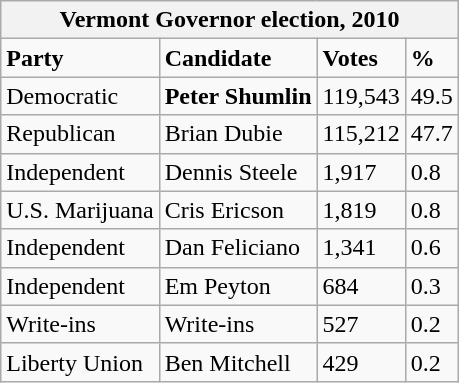<table class="wikitable">
<tr>
<th colspan="4">Vermont Governor election, 2010</th>
</tr>
<tr>
<td><strong>Party</strong></td>
<td><strong>Candidate</strong></td>
<td><strong>Votes</strong></td>
<td><strong>%</strong></td>
</tr>
<tr>
<td>Democratic</td>
<td><strong>Peter Shumlin</strong></td>
<td>119,543</td>
<td>49.5</td>
</tr>
<tr>
<td>Republican</td>
<td>Brian Dubie</td>
<td>115,212</td>
<td>47.7</td>
</tr>
<tr>
<td>Independent</td>
<td>Dennis Steele</td>
<td>1,917</td>
<td>0.8</td>
</tr>
<tr>
<td>U.S. Marijuana</td>
<td>Cris Ericson</td>
<td>1,819</td>
<td>0.8</td>
</tr>
<tr>
<td>Independent</td>
<td>Dan Feliciano</td>
<td>1,341</td>
<td>0.6</td>
</tr>
<tr>
<td>Independent</td>
<td>Em Peyton</td>
<td>684</td>
<td>0.3</td>
</tr>
<tr>
<td>Write-ins</td>
<td>Write-ins</td>
<td>527</td>
<td>0.2</td>
</tr>
<tr>
<td>Liberty Union</td>
<td>Ben Mitchell</td>
<td>429</td>
<td>0.2</td>
</tr>
</table>
